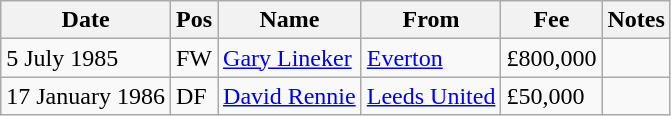<table class="wikitable">
<tr>
<th>Date</th>
<th>Pos</th>
<th>Name</th>
<th>From</th>
<th>Fee</th>
<th>Notes</th>
</tr>
<tr>
<td>5 July 1985</td>
<td>FW</td>
<td><a href='#'>Gary Lineker</a></td>
<td><a href='#'>Everton</a></td>
<td>£800,000</td>
<td></td>
</tr>
<tr>
<td>17 January 1986</td>
<td>DF</td>
<td><a href='#'>David Rennie</a></td>
<td><a href='#'>Leeds United</a></td>
<td>£50,000</td>
<td></td>
</tr>
</table>
